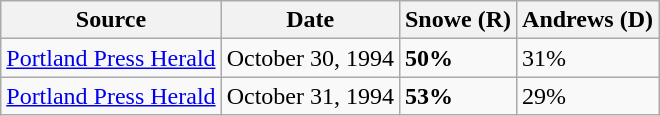<table class="wikitable">
<tr>
<th>Source</th>
<th>Date</th>
<th>Snowe (R)</th>
<th>Andrews (D)</th>
</tr>
<tr>
<td><a href='#'>Portland Press Herald</a></td>
<td>October 30, 1994</td>
<td><strong>50%</strong></td>
<td>31%</td>
</tr>
<tr>
<td><a href='#'>Portland Press Herald</a></td>
<td>October 31, 1994</td>
<td><strong>53%</strong></td>
<td>29%</td>
</tr>
</table>
